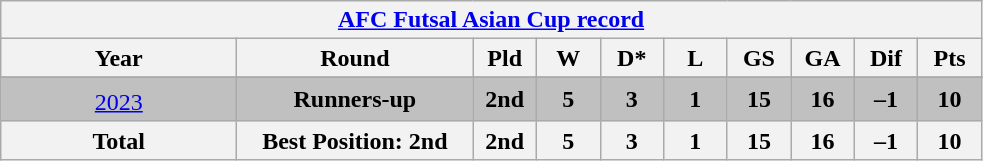<table class="wikitable" style="text-align: center;">
<tr>
<th colspan="10"><a href='#'>AFC Futsal Asian Cup record</a></th>
</tr>
<tr>
<th width=150>Year</th>
<th width=150>Round</th>
<th width=35>Pld</th>
<th width=35>W</th>
<th width=35>D*</th>
<th width=35>L</th>
<th width=35>GS</th>
<th width=35>GA</th>
<th width=35>Dif</th>
<th width=35>Pts</th>
</tr>
<tr>
</tr>
<tr style="background:Silver;">
<td> <a href='#'>2023</a><sup></sup></td>
<td><strong>Runners-up</strong></td>
<td><strong>2nd</strong></td>
<td><strong>5</strong></td>
<td><strong>3</strong></td>
<td><strong>1</strong></td>
<td><strong>15</strong></td>
<td><strong>16</strong></td>
<td><strong>–1</strong></td>
<td><strong>10</strong></td>
</tr>
<tr>
<th><strong>Total</strong></th>
<th>Best Position: 2nd</th>
<th>2nd</th>
<th>5</th>
<th>3</th>
<th>1</th>
<th>15</th>
<th>16</th>
<th>–1</th>
<th>10</th>
</tr>
</table>
